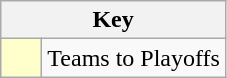<table class="wikitable" style="text-align: center;">
<tr>
<th colspan=2>Key</th>
</tr>
<tr>
<td style="background:#ffffcc; width:20px;"></td>
<td align=left>Teams to Playoffs</td>
</tr>
</table>
